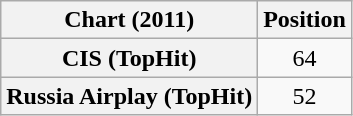<table class="wikitable plainrowheaders sortable" style="text-align:center">
<tr>
<th scope="col">Chart (2011)</th>
<th scope="col">Position</th>
</tr>
<tr>
<th scope="row">CIS (TopHit)</th>
<td>64</td>
</tr>
<tr>
<th scope="row">Russia Airplay (TopHit)</th>
<td>52</td>
</tr>
</table>
